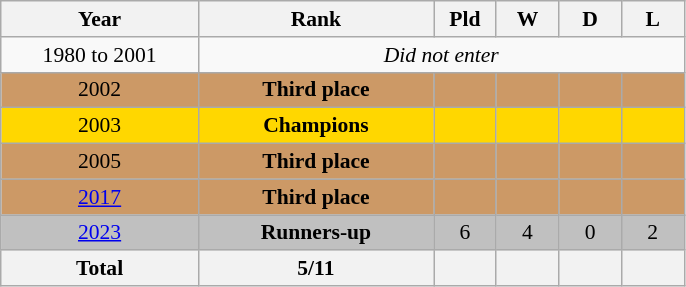<table class="wikitable" style="text-align: center;font-size:90%;">
<tr>
<th width=125>Year</th>
<th width=150>Rank</th>
<th width=35>Pld</th>
<th width=35>W</th>
<th width=35>D</th>
<th width=35>L</th>
</tr>
<tr>
<td>1980 to 2001</td>
<td colspan=5><em>Did not enter</em></td>
</tr>
<tr bgcolor="#cc9966">
<td> 2002</td>
<td><strong>Third place</strong></td>
<td></td>
<td></td>
<td></td>
<td></td>
</tr>
<tr bgcolor=gold>
<td> 2003</td>
<td><strong>Champions</strong></td>
<td></td>
<td></td>
<td></td>
<td></td>
</tr>
<tr bgcolor="#cc9966">
<td> 2005</td>
<td><strong>Third place</strong></td>
<td></td>
<td></td>
<td></td>
<td></td>
</tr>
<tr bgcolor="#cc9966">
<td> <a href='#'>2017</a></td>
<td><strong>Third place</strong></td>
<td></td>
<td></td>
<td></td>
<td></td>
</tr>
<tr bgcolor=silver>
<td> <a href='#'>2023</a></td>
<td><strong>Runners-up</strong></td>
<td>6</td>
<td>4</td>
<td>0</td>
<td>2</td>
</tr>
<tr>
<th>Total</th>
<th>5/11</th>
<th></th>
<th></th>
<th></th>
<th></th>
</tr>
</table>
